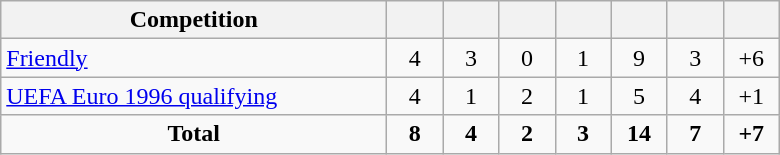<table class="wikitable" style="text-align: center;">
<tr>
<th width=250>Competition</th>
<th width=30></th>
<th width=30></th>
<th width=30></th>
<th width=30></th>
<th width=30></th>
<th width=30></th>
<th width=30></th>
</tr>
<tr>
<td align=left><a href='#'>Friendly</a></td>
<td>4</td>
<td>3</td>
<td>0</td>
<td>1</td>
<td>9</td>
<td>3</td>
<td>+6</td>
</tr>
<tr>
<td align=left><a href='#'>UEFA Euro 1996 qualifying</a></td>
<td>4</td>
<td>1</td>
<td>2</td>
<td>1</td>
<td>5</td>
<td>4</td>
<td>+1</td>
</tr>
<tr>
<td><strong>Total</strong></td>
<td><strong>8</strong></td>
<td><strong>4</strong></td>
<td><strong>2</strong></td>
<td><strong>3</strong></td>
<td><strong>14</strong></td>
<td><strong>7</strong></td>
<td><strong>+7</strong></td>
</tr>
</table>
